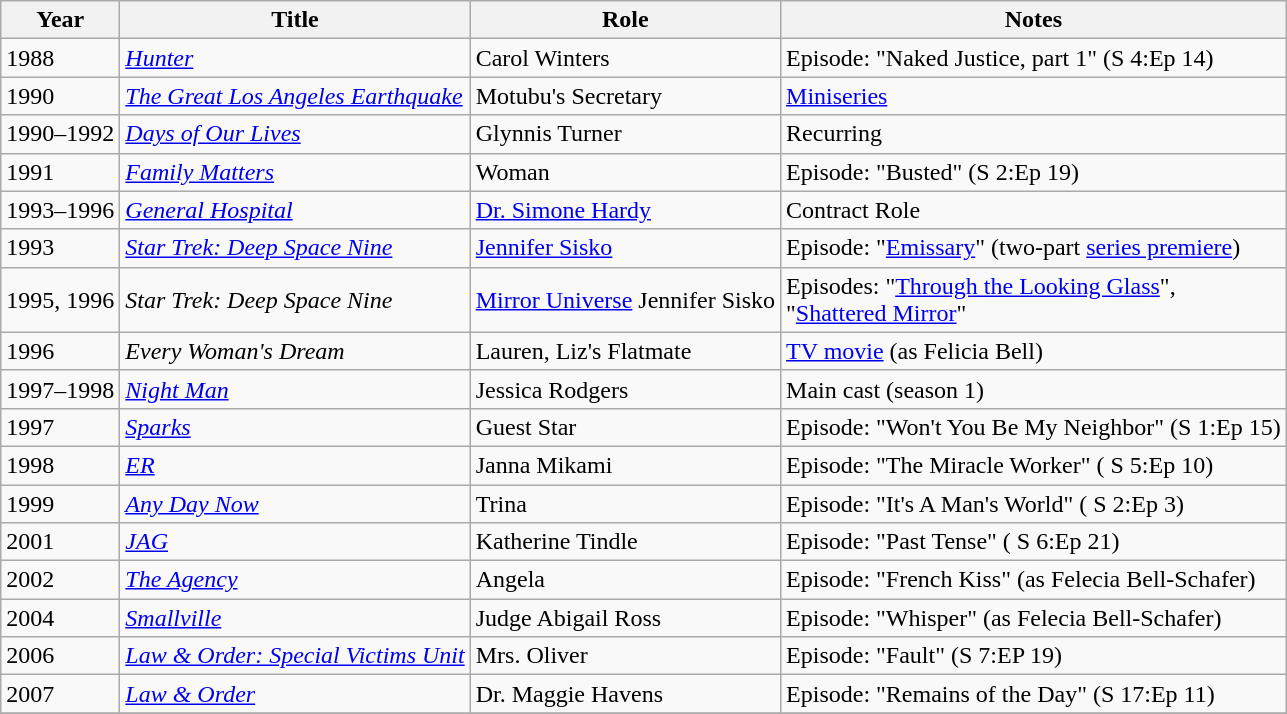<table class=wikitable>
<tr>
<th>Year</th>
<th>Title</th>
<th>Role</th>
<th>Notes</th>
</tr>
<tr>
<td>1988</td>
<td><em><a href='#'>Hunter</a></em></td>
<td>Carol Winters</td>
<td>Episode: "Naked Justice, part 1" (S 4:Ep 14)</td>
</tr>
<tr>
<td>1990</td>
<td><em><a href='#'>The Great Los Angeles Earthquake</a></em></td>
<td>Motubu's Secretary</td>
<td><a href='#'>Miniseries</a></td>
</tr>
<tr>
<td>1990–1992</td>
<td><em><a href='#'>Days of Our Lives</a></em></td>
<td>Glynnis Turner</td>
<td>Recurring</td>
</tr>
<tr>
<td>1991</td>
<td><em><a href='#'>Family Matters</a></em></td>
<td>Woman</td>
<td>Episode: "Busted" (S 2:Ep 19)</td>
</tr>
<tr>
<td>1993–1996</td>
<td><em><a href='#'>General Hospital</a></em></td>
<td><a href='#'>Dr. Simone Hardy</a></td>
<td>Contract Role</td>
</tr>
<tr>
<td>1993</td>
<td><em><a href='#'>Star Trek: Deep Space Nine</a></em></td>
<td><a href='#'>Jennifer Sisko</a></td>
<td>Episode: "<a href='#'>Emissary</a>" (two-part <a href='#'>series premiere</a>)</td>
</tr>
<tr>
<td>1995, 1996</td>
<td><em>Star Trek: Deep Space Nine</em></td>
<td><a href='#'>Mirror Universe</a> Jennifer Sisko</td>
<td>Episodes: "<a href='#'>Through the Looking Glass</a>",<br>"<a href='#'>Shattered Mirror</a>"</td>
</tr>
<tr>
<td>1996</td>
<td><em>Every Woman's Dream</em></td>
<td>Lauren, Liz's Flatmate</td>
<td><a href='#'>TV movie</a> (as Felicia Bell)</td>
</tr>
<tr>
<td>1997–1998</td>
<td><em><a href='#'>Night Man</a></em></td>
<td>Jessica Rodgers</td>
<td>Main cast (season 1)</td>
</tr>
<tr>
<td>1997</td>
<td><em><a href='#'>Sparks</a></em></td>
<td>Guest Star</td>
<td>Episode: "Won't You Be My Neighbor" (S 1:Ep 15)</td>
</tr>
<tr>
<td>1998</td>
<td><em><a href='#'>ER</a></em></td>
<td>Janna Mikami</td>
<td>Episode: "The Miracle Worker" ( S 5:Ep 10)</td>
</tr>
<tr>
<td>1999</td>
<td><em><a href='#'>Any Day Now</a></em></td>
<td>Trina</td>
<td>Episode: "It's A Man's World" ( S 2:Ep 3)</td>
</tr>
<tr>
<td>2001</td>
<td><em><a href='#'>JAG</a></em></td>
<td>Katherine Tindle</td>
<td>Episode: "Past Tense" ( S 6:Ep 21)</td>
</tr>
<tr>
<td>2002</td>
<td><em><a href='#'>The Agency</a></em></td>
<td>Angela</td>
<td>Episode: "French Kiss" (as Felecia Bell-Schafer)</td>
</tr>
<tr>
<td>2004</td>
<td><em><a href='#'>Smallville</a></em></td>
<td>Judge Abigail Ross</td>
<td>Episode: "Whisper" (as Felecia Bell-Schafer)</td>
</tr>
<tr>
<td>2006</td>
<td><em><a href='#'>Law & Order: Special Victims Unit</a></em></td>
<td>Mrs. Oliver</td>
<td>Episode: "Fault" (S 7:EP 19)</td>
</tr>
<tr>
<td>2007</td>
<td><em><a href='#'>Law & Order</a></em></td>
<td>Dr. Maggie Havens</td>
<td>Episode: "Remains of the Day" (S 17:Ep 11)</td>
</tr>
<tr>
</tr>
</table>
